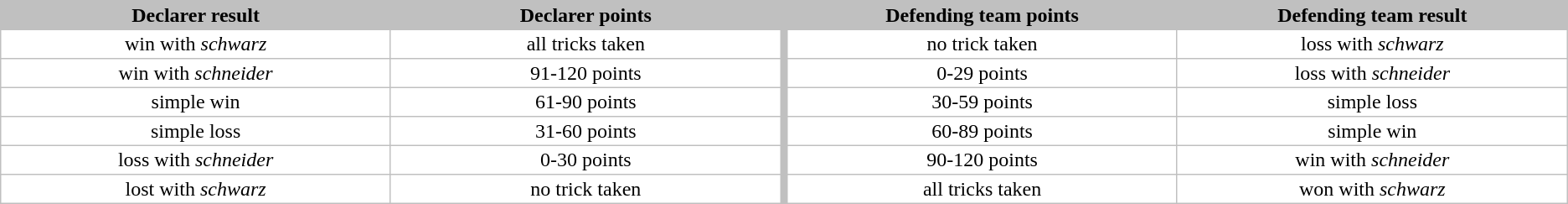<table cellpadding="2" style="background: #c0c0c0; margin-right: 1em; border-spacing: 1px;">
<tr align="center">
<th width="25%">Declarer result</th>
<th width="25%">Declarer points</th>
<th></th>
<th width="25%">Defending team points</th>
<th width="25%">Defending team result</th>
</tr>
<tr align="center">
<td style="background: #ffffff;">win with <em>schwarz</em></td>
<td style="background: #ffffff;">all tricks taken</td>
<th></th>
<td style="background: #ffffff;">no trick taken</td>
<td style="background: #ffffff;">loss with <em>schwarz</em></td>
</tr>
<tr align="center">
<td style="background: #ffffff;">win with <em>schneider</em></td>
<td style="background: #ffffff;">91-120 points</td>
<th></th>
<td style="background: #ffffff;">0-29 points</td>
<td style="background: #ffffff;">loss with <em>schneider</em></td>
</tr>
<tr align="center">
<td style="background: #ffffff;">simple win</td>
<td style="background: #ffffff;">61-90 points</td>
<th></th>
<td style="background: #ffffff;">30-59 points</td>
<td style="background: #ffffff;">simple loss</td>
</tr>
<tr align="center">
<td style="background: #ffffff;">simple loss</td>
<td style="background: #ffffff;">31-60 points</td>
<th></th>
<td style="background: #ffffff;">60-89 points</td>
<td style="background: #ffffff;">simple win</td>
</tr>
<tr align="center">
<td style="background: #ffffff;">loss with <em>schneider</em></td>
<td style="background: #ffffff;">0-30 points</td>
<th></th>
<td style="background: #ffffff;">90-120 points</td>
<td style="background: #ffffff;">win with <em>schneider</em></td>
</tr>
<tr align="center">
<td style="background: #ffffff;">lost with <em>schwarz</em></td>
<td style="background: #ffffff;">no trick taken</td>
<th></th>
<td style="background: #ffffff;">all tricks taken</td>
<td style="background: #ffffff;">won with <em>schwarz</em></td>
</tr>
</table>
